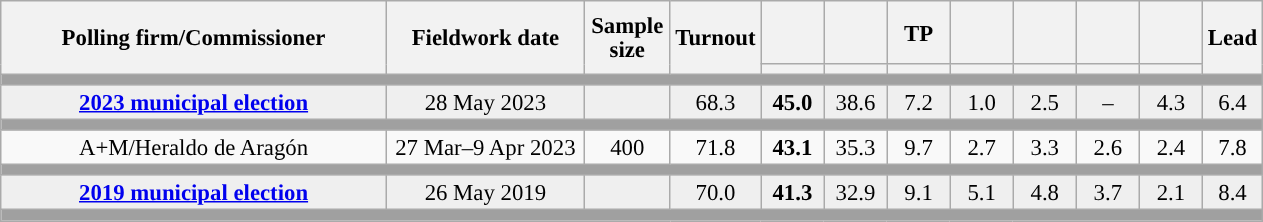<table class="wikitable collapsible collapsed" style="text-align:center; font-size:95%; line-height:16px;">
<tr style="height:42px;">
<th style="width:250px;" rowspan="2">Polling firm/Commissioner</th>
<th style="width:125px;" rowspan="2">Fieldwork date</th>
<th style="width:50px;" rowspan="2">Sample size</th>
<th style="width:45px;" rowspan="2">Turnout</th>
<th style="width:35px;"></th>
<th style="width:35px;"></th>
<th style="width:35px;">TP</th>
<th style="width:35px;"></th>
<th style="width:35px;"></th>
<th style="width:35px;"></th>
<th style="width:35px;"></th>
<th style="width:30px;" rowspan="2">Lead</th>
</tr>
<tr>
<th style="color:inherit;background:"></th>
<th style="color:inherit;background:"></th>
<th style="color:inherit;background:"></th>
<th style="color:inherit;background:"></th>
<th style="color:inherit;background:"></th>
<th style="color:inherit;background:"></th>
<th style="color:inherit;background:"></th>
</tr>
<tr>
<td colspan="12" style="background:#A0A0A0"></td>
</tr>
<tr style="background:#EFEFEF;">
<td><strong><a href='#'>2023 municipal election</a></strong></td>
<td>28 May 2023</td>
<td></td>
<td>68.3</td>
<td><strong>45.0</strong><br></td>
<td>38.6<br></td>
<td>7.2<br></td>
<td>1.0<br></td>
<td>2.5<br></td>
<td>–</td>
<td>4.3<br></td>
<td style="background:">6.4</td>
</tr>
<tr>
<td colspan="12" style="background:#A0A0A0"></td>
</tr>
<tr>
<td>A+M/Heraldo de Aragón</td>
<td>27 Mar–9 Apr 2023</td>
<td>400</td>
<td>71.8</td>
<td><strong>43.1</strong><br></td>
<td>35.3<br></td>
<td>9.7<br></td>
<td>2.7<br></td>
<td>3.3<br></td>
<td>2.6<br></td>
<td>2.4<br></td>
<td style="background:">7.8</td>
</tr>
<tr>
<td colspan="12" style="background:#A0A0A0"></td>
</tr>
<tr style="background:#EFEFEF;">
<td><strong><a href='#'>2019 municipal election</a></strong></td>
<td>26 May 2019</td>
<td></td>
<td>70.0</td>
<td><strong>41.3</strong><br></td>
<td>32.9<br></td>
<td>9.1<br></td>
<td>5.1<br></td>
<td>4.8<br></td>
<td>3.7<br></td>
<td>2.1<br></td>
<td style="background:">8.4</td>
</tr>
<tr>
<td colspan="12" style="background:#A0A0A0"></td>
</tr>
</table>
